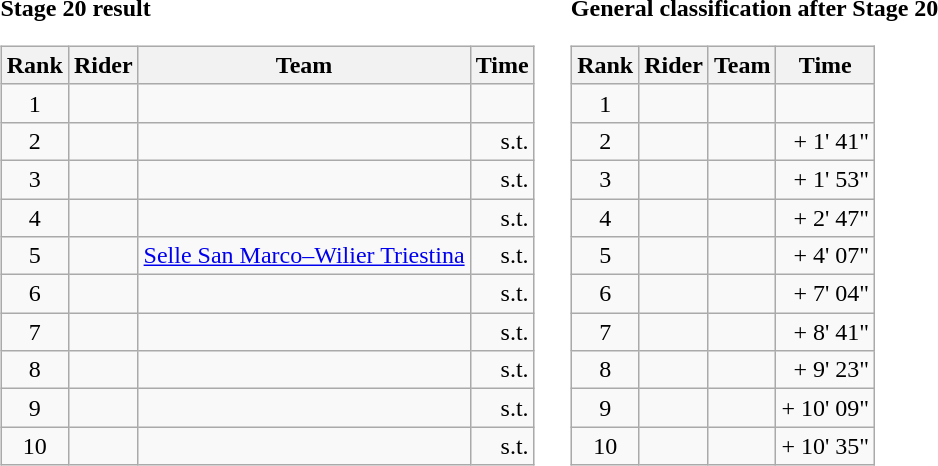<table>
<tr>
<td><strong>Stage 20 result</strong><br><table class="wikitable">
<tr>
<th scope="col">Rank</th>
<th scope="col">Rider</th>
<th scope="col">Team</th>
<th scope="col">Time</th>
</tr>
<tr>
<td style="text-align:center;">1</td>
<td></td>
<td></td>
<td style="text-align:right;"></td>
</tr>
<tr>
<td style="text-align:center;">2</td>
<td></td>
<td></td>
<td style="text-align:right;">s.t.</td>
</tr>
<tr>
<td style="text-align:center;">3</td>
<td></td>
<td></td>
<td style="text-align:right;">s.t.</td>
</tr>
<tr>
<td style="text-align:center;">4</td>
<td></td>
<td></td>
<td style="text-align:right;">s.t.</td>
</tr>
<tr>
<td style="text-align:center;">5</td>
<td></td>
<td><a href='#'>Selle San Marco–Wilier Triestina</a></td>
<td style="text-align:right;">s.t.</td>
</tr>
<tr>
<td style="text-align:center;">6</td>
<td></td>
<td></td>
<td style="text-align:right;">s.t.</td>
</tr>
<tr>
<td style="text-align:center;">7</td>
<td></td>
<td></td>
<td style="text-align:right;">s.t.</td>
</tr>
<tr>
<td style="text-align:center;">8</td>
<td></td>
<td></td>
<td style="text-align:right;">s.t.</td>
</tr>
<tr>
<td style="text-align:center;">9</td>
<td></td>
<td></td>
<td style="text-align:right;">s.t.</td>
</tr>
<tr>
<td style="text-align:center;">10</td>
<td></td>
<td></td>
<td style="text-align:right;">s.t.</td>
</tr>
</table>
</td>
<td></td>
<td><strong>General classification after Stage 20</strong><br><table class="wikitable">
<tr>
<th scope="col">Rank</th>
<th scope="col">Rider</th>
<th scope="col">Team</th>
<th scope="col">Time</th>
</tr>
<tr>
<td style="text-align:center;">1</td>
<td></td>
<td></td>
<td style="text-align:right;"></td>
</tr>
<tr>
<td style="text-align:center;">2</td>
<td></td>
<td></td>
<td style="text-align:right;">+ 1' 41"</td>
</tr>
<tr>
<td style="text-align:center;">3</td>
<td></td>
<td></td>
<td style="text-align:right;">+ 1' 53"</td>
</tr>
<tr>
<td style="text-align:center;">4</td>
<td></td>
<td></td>
<td style="text-align:right;">+ 2' 47"</td>
</tr>
<tr>
<td style="text-align:center;">5</td>
<td></td>
<td></td>
<td style="text-align:right;">+ 4' 07"</td>
</tr>
<tr>
<td style="text-align:center;">6</td>
<td></td>
<td></td>
<td style="text-align:right;">+ 7' 04"</td>
</tr>
<tr>
<td style="text-align:center;">7</td>
<td></td>
<td></td>
<td style="text-align:right;">+ 8' 41"</td>
</tr>
<tr>
<td style="text-align:center;">8</td>
<td></td>
<td></td>
<td style="text-align:right;">+ 9' 23"</td>
</tr>
<tr>
<td style="text-align:center;">9</td>
<td></td>
<td></td>
<td style="text-align:right;">+ 10' 09"</td>
</tr>
<tr>
<td style="text-align:center;">10</td>
<td></td>
<td></td>
<td style="text-align:right;">+ 10' 35"</td>
</tr>
</table>
</td>
</tr>
</table>
